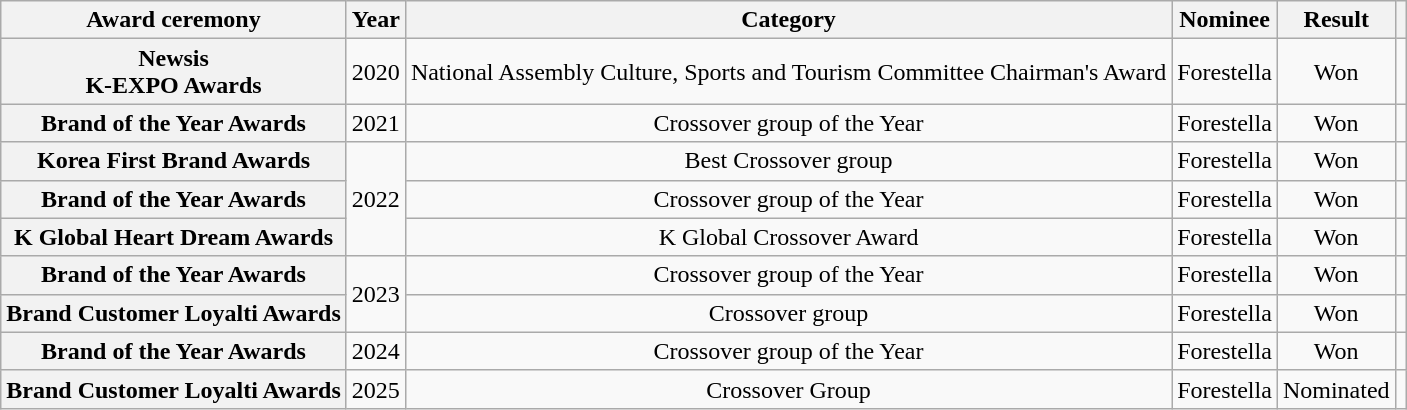<table class="wikitable plainrowheaders sortable" style="text-align:center">
<tr>
<th scope="col">Award ceremony</th>
<th scope="col">Year</th>
<th scope="col">Category</th>
<th scope="col">Nominee</th>
<th scope="col">Result</th>
<th scope="col" class="unsortable"></th>
</tr>
<tr>
<th scope="row">Newsis<br>K-EXPO Awards</th>
<td>2020</td>
<td>National Assembly Culture, Sports and Tourism Committee Chairman's Award</td>
<td>Forestella</td>
<td>Won</td>
<td></td>
</tr>
<tr>
<th scope="row">Brand of the Year Awards</th>
<td>2021</td>
<td>Crossover group of the Year</td>
<td>Forestella</td>
<td>Won</td>
<td></td>
</tr>
<tr>
<th scope="row">Korea First Brand Awards</th>
<td rowspan="3">2022</td>
<td>Best Crossover group</td>
<td>Forestella</td>
<td>Won</td>
<td></td>
</tr>
<tr>
<th scope="row">Brand of the Year Awards</th>
<td>Crossover group of the Year</td>
<td>Forestella</td>
<td>Won</td>
<td></td>
</tr>
<tr>
<th scope="row">K Global Heart Dream Award<strong>s</strong></th>
<td>K Global Crossover Award</td>
<td Forestella>Forestella</td>
<td>Won</td>
<td></td>
</tr>
<tr>
<th scope="row">Brand of the Year Awards</th>
<td rowspan="2">2023</td>
<td>Crossover group of the Year</td>
<td>Forestella</td>
<td>Won</td>
<td></td>
</tr>
<tr>
<th scope="row">Brand Customer Loyalti Awards</th>
<td>Crossover group</td>
<td>Forestella</td>
<td>Won</td>
<td></td>
</tr>
<tr>
<th scope="row">Brand of the Year Awards</th>
<td>2024</td>
<td>Crossover group of the Year</td>
<td>Forestella</td>
<td>Won</td>
<td></td>
</tr>
<tr>
<th scope="row">Brand Customer Loyalti Awards</th>
<td>2025</td>
<td>Crossover Group</td>
<td>Forestella</td>
<td>Nominated</td>
<td></td>
</tr>
</table>
